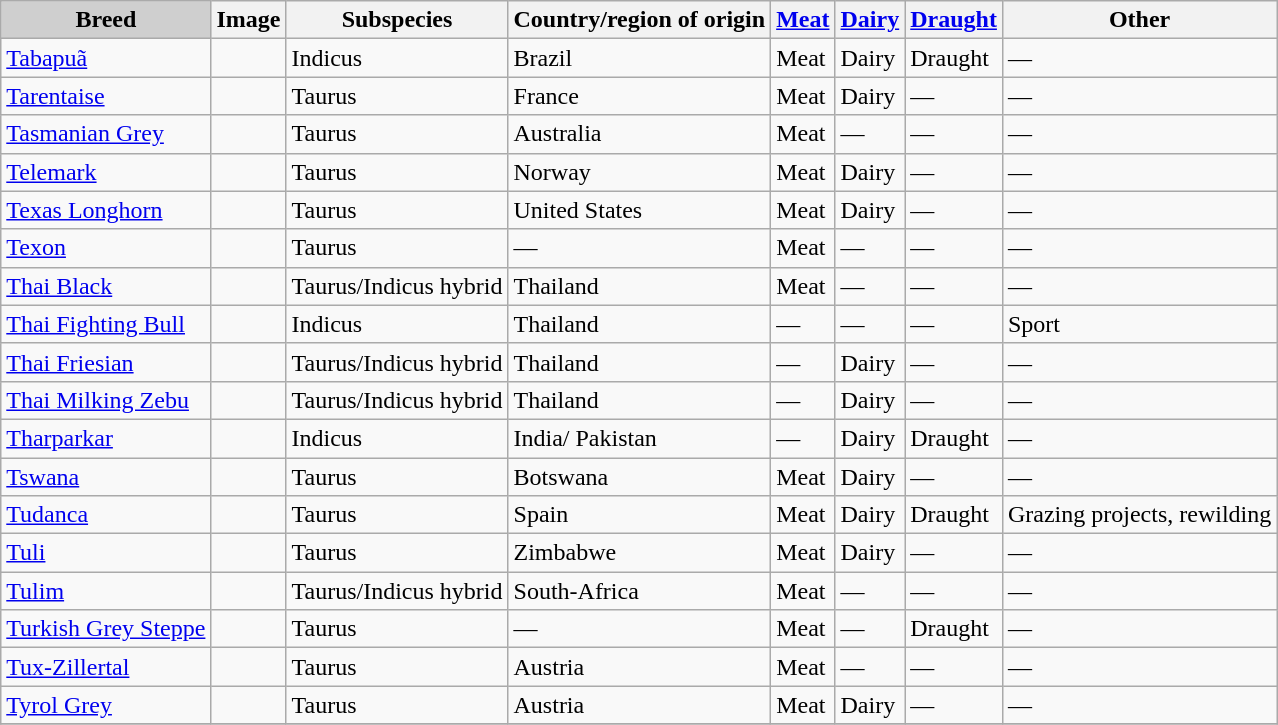<table class="wikitable sortable">
<tr>
<th style="background-color:#cfcfcf;">Breed</th>
<th>Image</th>
<th>Subspecies</th>
<th>Country/region of origin</th>
<th><a href='#'>Meat</a></th>
<th><a href='#'>Dairy</a></th>
<th><a href='#'>Draught</a></th>
<th>Other</th>
</tr>
<tr>
<td><a href='#'>Tabapuã</a></td>
<td></td>
<td>Indicus</td>
<td>Brazil</td>
<td>Meat</td>
<td>Dairy</td>
<td>Draught</td>
<td>—</td>
</tr>
<tr>
<td><a href='#'>Tarentaise</a></td>
<td></td>
<td>Taurus</td>
<td>France</td>
<td>Meat</td>
<td>Dairy</td>
<td>—</td>
<td>—</td>
</tr>
<tr>
<td><a href='#'>Tasmanian Grey</a></td>
<td></td>
<td>Taurus</td>
<td>Australia</td>
<td>Meat</td>
<td>—</td>
<td>—</td>
<td>—</td>
</tr>
<tr>
<td><a href='#'>Telemark</a></td>
<td></td>
<td>Taurus</td>
<td>Norway</td>
<td>Meat</td>
<td>Dairy</td>
<td>—</td>
<td>—</td>
</tr>
<tr>
<td><a href='#'>Texas Longhorn</a></td>
<td></td>
<td>Taurus</td>
<td>United States</td>
<td>Meat</td>
<td>Dairy</td>
<td>—</td>
<td>—</td>
</tr>
<tr>
<td><a href='#'>Texon</a></td>
<td></td>
<td>Taurus</td>
<td>—</td>
<td>Meat</td>
<td>—</td>
<td>—</td>
<td>—</td>
</tr>
<tr>
<td><a href='#'>Thai Black</a></td>
<td></td>
<td>Taurus/Indicus hybrid</td>
<td>Thailand</td>
<td>Meat</td>
<td>—</td>
<td>—</td>
<td>—</td>
</tr>
<tr>
<td><a href='#'>Thai Fighting Bull</a></td>
<td></td>
<td>Indicus</td>
<td>Thailand</td>
<td>—</td>
<td>—</td>
<td>—</td>
<td>Sport</td>
</tr>
<tr>
<td><a href='#'>Thai Friesian</a></td>
<td></td>
<td>Taurus/Indicus hybrid</td>
<td>Thailand</td>
<td>—</td>
<td>Dairy</td>
<td>—</td>
<td>—</td>
</tr>
<tr>
<td><a href='#'>Thai Milking Zebu</a></td>
<td></td>
<td>Taurus/Indicus hybrid</td>
<td>Thailand</td>
<td>—</td>
<td>Dairy</td>
<td>—</td>
<td>—</td>
</tr>
<tr>
<td><a href='#'>Tharparkar</a></td>
<td></td>
<td>Indicus</td>
<td>India/ Pakistan</td>
<td>—</td>
<td>Dairy</td>
<td>Draught</td>
<td>—</td>
</tr>
<tr>
<td><a href='#'>Tswana</a></td>
<td></td>
<td>Taurus</td>
<td>Botswana</td>
<td>Meat</td>
<td>Dairy</td>
<td>—</td>
<td>—</td>
</tr>
<tr>
<td><a href='#'>Tudanca</a></td>
<td></td>
<td>Taurus</td>
<td>Spain</td>
<td>Meat</td>
<td>Dairy</td>
<td>Draught</td>
<td>Grazing projects, rewilding</td>
</tr>
<tr>
<td><a href='#'>Tuli</a></td>
<td></td>
<td>Taurus</td>
<td>Zimbabwe</td>
<td>Meat</td>
<td>Dairy</td>
<td>—</td>
<td>—</td>
</tr>
<tr>
<td><a href='#'>Tulim</a></td>
<td></td>
<td>Taurus/Indicus hybrid</td>
<td>South-Africa</td>
<td>Meat</td>
<td>—</td>
<td>—</td>
<td>—</td>
</tr>
<tr>
<td><a href='#'>Turkish Grey Steppe</a></td>
<td></td>
<td>Taurus</td>
<td>—</td>
<td>Meat</td>
<td>—</td>
<td>Draught</td>
<td>—</td>
</tr>
<tr>
<td><a href='#'>Tux-Zillertal</a></td>
<td></td>
<td>Taurus</td>
<td>Austria</td>
<td>Meat</td>
<td>—</td>
<td>—</td>
<td>—</td>
</tr>
<tr>
<td><a href='#'>Tyrol Grey</a></td>
<td></td>
<td>Taurus</td>
<td>Austria</td>
<td>Meat</td>
<td>Dairy</td>
<td>—</td>
<td>—</td>
</tr>
<tr class="sortbottom">
</tr>
</table>
